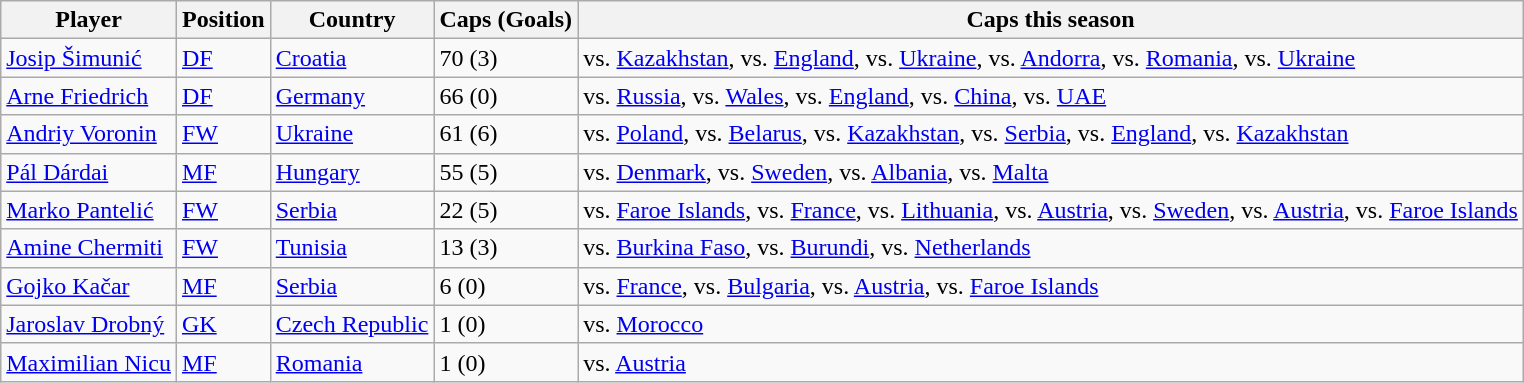<table class="wikitable sortable">
<tr>
<th>Player</th>
<th>Position</th>
<th>Country</th>
<th>Caps (Goals)</th>
<th>Caps this season</th>
</tr>
<tr>
<td><a href='#'>Josip Šimunić</a></td>
<td><a href='#'>DF</a></td>
<td> <a href='#'>Croatia</a></td>
<td>70 (3)</td>
<td>vs.  <a href='#'>Kazakhstan</a>, vs.  <a href='#'>England</a>, vs.  <a href='#'>Ukraine</a>, vs.  <a href='#'>Andorra</a>, vs.  <a href='#'>Romania</a>, vs.  <a href='#'>Ukraine</a></td>
</tr>
<tr>
<td><a href='#'>Arne Friedrich</a></td>
<td><a href='#'>DF</a></td>
<td> <a href='#'>Germany</a></td>
<td>66 (0)</td>
<td>vs.  <a href='#'>Russia</a>, vs.  <a href='#'>Wales</a>, vs.  <a href='#'>England</a>, vs.  <a href='#'>China</a>, vs.  <a href='#'>UAE</a></td>
</tr>
<tr>
<td><a href='#'>Andriy Voronin</a></td>
<td><a href='#'>FW</a></td>
<td> <a href='#'>Ukraine</a></td>
<td>61 (6)</td>
<td>vs.  <a href='#'>Poland</a>, vs.  <a href='#'>Belarus</a>, vs.  <a href='#'>Kazakhstan</a>, vs.  <a href='#'>Serbia</a>, vs.  <a href='#'>England</a>, vs.  <a href='#'>Kazakhstan</a></td>
</tr>
<tr>
<td><a href='#'>Pál Dárdai</a></td>
<td><a href='#'>MF</a></td>
<td> <a href='#'>Hungary</a></td>
<td>55 (5)</td>
<td>vs.  <a href='#'>Denmark</a>, vs.  <a href='#'>Sweden</a>, vs.  <a href='#'>Albania</a>, vs.  <a href='#'>Malta</a></td>
</tr>
<tr>
<td><a href='#'>Marko Pantelić</a></td>
<td><a href='#'>FW</a></td>
<td> <a href='#'>Serbia</a></td>
<td>22 (5)</td>
<td>vs.  <a href='#'>Faroe Islands</a>, vs.  <a href='#'>France</a>, vs.  <a href='#'>Lithuania</a>, vs.  <a href='#'>Austria</a>, vs.  <a href='#'>Sweden</a>, vs.  <a href='#'>Austria</a>, vs.  <a href='#'>Faroe Islands</a></td>
</tr>
<tr>
<td><a href='#'>Amine Chermiti</a></td>
<td><a href='#'>FW</a></td>
<td> <a href='#'>Tunisia</a></td>
<td>13 (3)</td>
<td>vs.  <a href='#'>Burkina Faso</a>, vs.  <a href='#'>Burundi</a>, vs.  <a href='#'>Netherlands</a></td>
</tr>
<tr>
<td><a href='#'>Gojko Kačar</a></td>
<td><a href='#'>MF</a></td>
<td> <a href='#'>Serbia</a></td>
<td>6 (0)</td>
<td>vs.  <a href='#'>France</a>, vs.  <a href='#'>Bulgaria</a>, vs.  <a href='#'>Austria</a>, vs.  <a href='#'>Faroe Islands</a></td>
</tr>
<tr>
<td><a href='#'>Jaroslav Drobný</a></td>
<td><a href='#'>GK</a></td>
<td> <a href='#'>Czech Republic</a></td>
<td>1 (0)</td>
<td>vs.  <a href='#'>Morocco</a></td>
</tr>
<tr>
<td><a href='#'>Maximilian Nicu</a></td>
<td><a href='#'>MF</a></td>
<td> <a href='#'>Romania</a></td>
<td>1 (0)</td>
<td>vs.  <a href='#'>Austria</a></td>
</tr>
</table>
